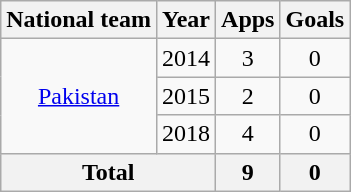<table class="wikitable" style="text-align:center">
<tr>
<th>National team</th>
<th>Year</th>
<th>Apps</th>
<th>Goals</th>
</tr>
<tr>
<td rowspan="3"><a href='#'>Pakistan</a></td>
<td>2014</td>
<td>3</td>
<td>0</td>
</tr>
<tr>
<td>2015</td>
<td>2</td>
<td>0</td>
</tr>
<tr>
<td>2018</td>
<td>4</td>
<td>0</td>
</tr>
<tr>
<th colspan=2>Total</th>
<th>9</th>
<th>0</th>
</tr>
</table>
